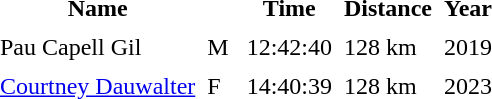<table cellpadding=2px; cellspacing=4px>
<tr>
<th>Name</th>
<th></th>
<th>Time</th>
<th>Distance</th>
<th>Year</th>
</tr>
<tr>
<td>Pau Capell Gil</td>
<td>M </td>
<td>12:42:40</td>
<td>128 km</td>
<td>2019</td>
</tr>
<tr>
<td><a href='#'>Courtney Dauwalter</a></td>
<td>F </td>
<td>14:40:39</td>
<td>128 km</td>
<td>2023</td>
</tr>
</table>
